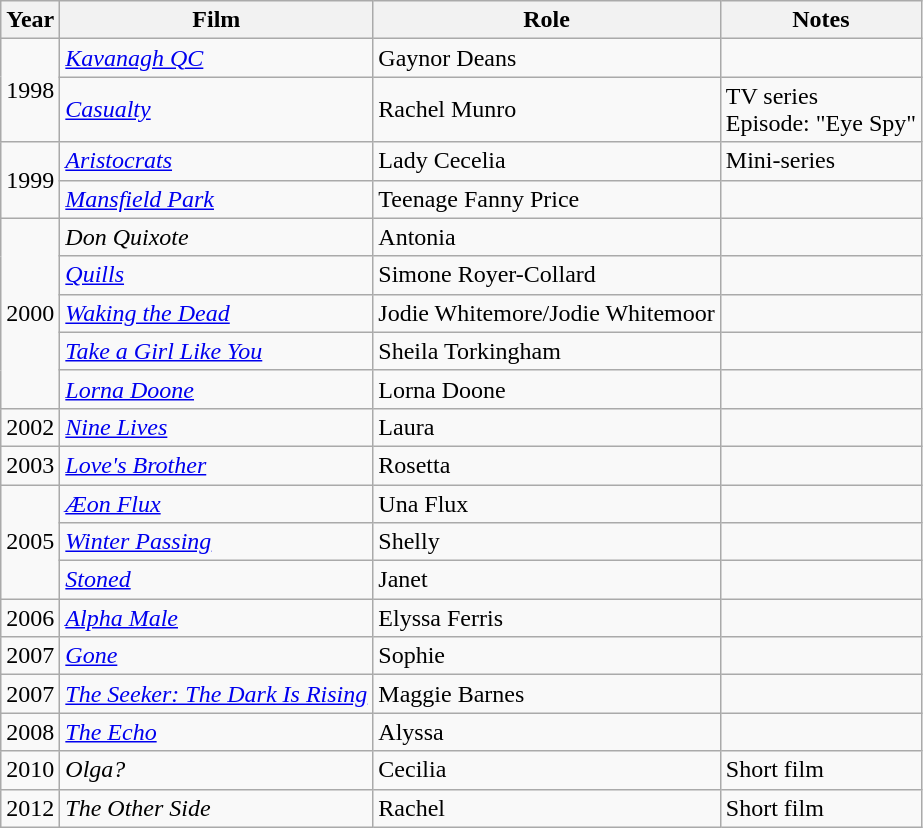<table class="wikitable">
<tr>
<th>Year</th>
<th>Film</th>
<th>Role</th>
<th>Notes</th>
</tr>
<tr>
<td rowspan="2">1998</td>
<td><em><a href='#'>Kavanagh QC</a></em></td>
<td>Gaynor Deans</td>
<td></td>
</tr>
<tr>
<td><em><a href='#'>Casualty</a></em></td>
<td>Rachel Munro</td>
<td>TV series<br>Episode: "Eye Spy"</td>
</tr>
<tr>
<td rowspan="2">1999</td>
<td><em><a href='#'>Aristocrats</a></em></td>
<td>Lady Cecelia</td>
<td>Mini-series</td>
</tr>
<tr>
<td><em><a href='#'>Mansfield Park</a></em></td>
<td>Teenage Fanny Price</td>
<td></td>
</tr>
<tr>
<td rowspan="5">2000</td>
<td><em>Don Quixote</em></td>
<td>Antonia</td>
<td></td>
</tr>
<tr>
<td><em><a href='#'>Quills</a></em></td>
<td>Simone Royer-Collard</td>
<td></td>
</tr>
<tr>
<td><em><a href='#'>Waking the Dead</a></em></td>
<td>Jodie Whitemore/Jodie Whitemoor</td>
<td></td>
</tr>
<tr>
<td><em><a href='#'>Take a Girl Like You</a></em></td>
<td>Sheila Torkingham</td>
<td></td>
</tr>
<tr>
<td><em><a href='#'>Lorna Doone</a></em></td>
<td>Lorna Doone</td>
<td></td>
</tr>
<tr>
<td>2002</td>
<td><em><a href='#'>Nine Lives</a></em></td>
<td>Laura</td>
<td></td>
</tr>
<tr>
<td>2003</td>
<td><em><a href='#'>Love's Brother</a></em></td>
<td>Rosetta</td>
<td></td>
</tr>
<tr>
<td rowspan="3">2005</td>
<td><em><a href='#'>Æon Flux</a></em></td>
<td>Una Flux</td>
<td></td>
</tr>
<tr>
<td><em><a href='#'>Winter Passing</a></em></td>
<td>Shelly</td>
<td></td>
</tr>
<tr>
<td><em><a href='#'>Stoned</a></em></td>
<td>Janet</td>
<td></td>
</tr>
<tr>
<td>2006</td>
<td><em><a href='#'>Alpha Male</a></em></td>
<td>Elyssa Ferris</td>
<td></td>
</tr>
<tr>
<td>2007</td>
<td><em><a href='#'>Gone</a></em></td>
<td>Sophie</td>
<td></td>
</tr>
<tr>
<td>2007</td>
<td><em><a href='#'>The Seeker: The Dark Is Rising</a></em></td>
<td>Maggie Barnes</td>
<td></td>
</tr>
<tr>
<td>2008</td>
<td><em><a href='#'>The Echo</a></em></td>
<td>Alyssa</td>
<td></td>
</tr>
<tr>
<td>2010</td>
<td><em>Olga?</em></td>
<td>Cecilia</td>
<td>Short film</td>
</tr>
<tr>
<td>2012</td>
<td><em>The Other Side</em></td>
<td>Rachel</td>
<td>Short film</td>
</tr>
</table>
